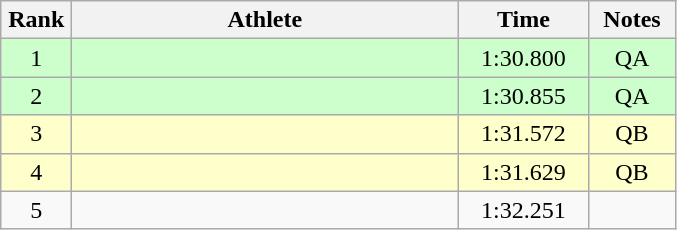<table class=wikitable style="text-align:center">
<tr>
<th width=40>Rank</th>
<th width=250>Athlete</th>
<th width=80>Time</th>
<th width=50>Notes</th>
</tr>
<tr bgcolor="ccffcc">
<td>1</td>
<td align=left></td>
<td>1:30.800</td>
<td>QA</td>
</tr>
<tr bgcolor="ccffcc">
<td>2</td>
<td align=left></td>
<td>1:30.855</td>
<td>QA</td>
</tr>
<tr bgcolor="ffffcc">
<td>3</td>
<td align=left></td>
<td>1:31.572</td>
<td>QB</td>
</tr>
<tr bgcolor="ffffcc">
<td>4</td>
<td align=left></td>
<td>1:31.629</td>
<td>QB</td>
</tr>
<tr>
<td>5</td>
<td align=left></td>
<td>1:32.251</td>
<td></td>
</tr>
</table>
